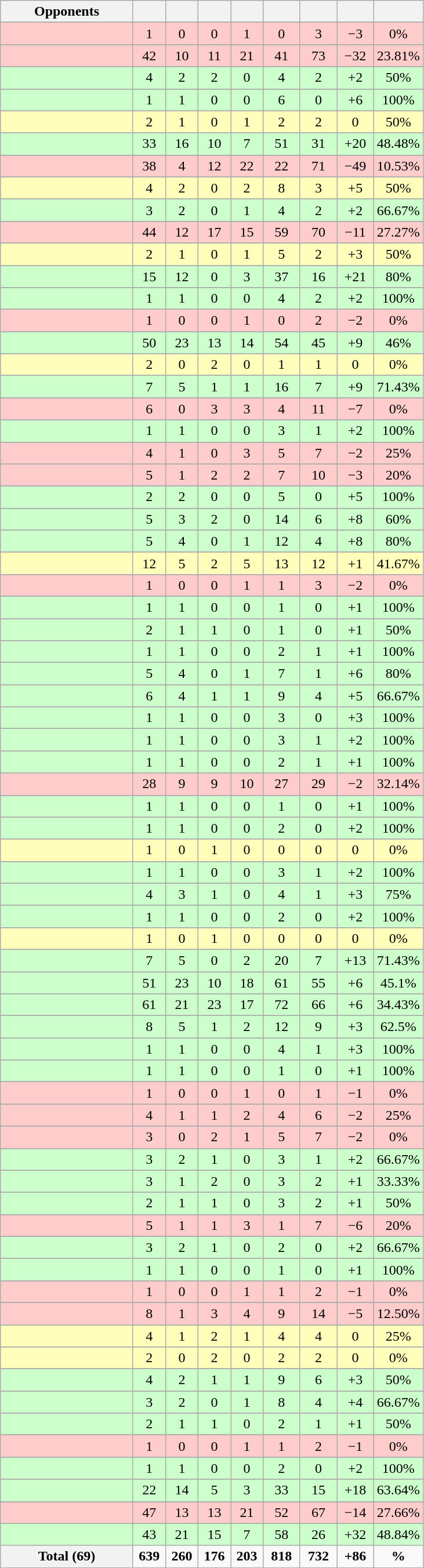<table class="wikitable sortable collapsible collapsed" style="text-align: center; font-size: 100%;">
<tr style="color:black;">
<th style="width:145px;">Opponents</th>
<th width=30></th>
<th width=30></th>
<th width=30></th>
<th width=30></th>
<th width=35></th>
<th width=35></th>
<th width=35></th>
<th width=35></th>
</tr>
<tr>
</tr>
<tr style="background-color:#fcc">
<td style="text-align:left;"></td>
<td>1</td>
<td>0</td>
<td>0</td>
<td>1</td>
<td>0</td>
<td>3</td>
<td>−3</td>
<td>0%</td>
</tr>
<tr>
</tr>
<tr style="background-color:#fcc">
<td style="text-align:left;"></td>
<td>42</td>
<td>10</td>
<td>11</td>
<td>21</td>
<td>41</td>
<td>73</td>
<td>−32</td>
<td>23.81%</td>
</tr>
<tr>
</tr>
<tr style="background-color:#cfc">
<td style="text-align:left;"></td>
<td>4</td>
<td>2</td>
<td>2</td>
<td>0</td>
<td>4</td>
<td>2</td>
<td>+2</td>
<td>50%</td>
</tr>
<tr>
</tr>
<tr style="background-color:#cfc">
<td style="text-align:left;"></td>
<td>1</td>
<td>1</td>
<td>0</td>
<td>0</td>
<td>6</td>
<td>0</td>
<td>+6</td>
<td>100%</td>
</tr>
<tr>
</tr>
<tr style="background-color:#ffffbb">
<td style="text-align:left;"></td>
<td>2</td>
<td>1</td>
<td>0</td>
<td>1</td>
<td>2</td>
<td>2</td>
<td>0</td>
<td>50%</td>
</tr>
<tr>
</tr>
<tr style="background-color:#cfc">
<td style="text-align:left;"></td>
<td>33</td>
<td>16</td>
<td>10</td>
<td>7</td>
<td>51</td>
<td>31</td>
<td>+20</td>
<td>48.48%</td>
</tr>
<tr>
</tr>
<tr style="background-color:#fcc">
<td style="text-align:left;"></td>
<td>38</td>
<td>4</td>
<td>12</td>
<td>22</td>
<td>22</td>
<td>71</td>
<td>−49</td>
<td>10.53%</td>
</tr>
<tr>
</tr>
<tr style="background-color:#ffffbb">
<td style="text-align:left;"></td>
<td>4</td>
<td>2</td>
<td>0</td>
<td>2</td>
<td>8</td>
<td>3</td>
<td>+5</td>
<td>50%</td>
</tr>
<tr>
</tr>
<tr style="background-color:#cfc">
<td style="text-align:left;"></td>
<td>3</td>
<td>2</td>
<td>0</td>
<td>1</td>
<td>4</td>
<td>2</td>
<td>+2</td>
<td>66.67%</td>
</tr>
<tr>
</tr>
<tr style="background-color:#fcc">
<td style="text-align:left;"></td>
<td>44</td>
<td>12</td>
<td>17</td>
<td>15</td>
<td>59</td>
<td>70</td>
<td>−11</td>
<td>27.27%</td>
</tr>
<tr>
</tr>
<tr style="background-color:#ffffbb">
<td style="text-align:left;"></td>
<td>2</td>
<td>1</td>
<td>0</td>
<td>1</td>
<td>5</td>
<td>2</td>
<td>+3</td>
<td>50%</td>
</tr>
<tr>
</tr>
<tr style="background-color:#cfc">
<td style="text-align:left;"></td>
<td>15</td>
<td>12</td>
<td>0</td>
<td>3</td>
<td>37</td>
<td>16</td>
<td>+21</td>
<td>80%</td>
</tr>
<tr>
</tr>
<tr style="background-color:#cfc">
<td style="text-align:left;"></td>
<td>1</td>
<td>1</td>
<td>0</td>
<td>0</td>
<td>4</td>
<td>2</td>
<td>+2</td>
<td>100%</td>
</tr>
<tr>
</tr>
<tr style="background-color:#fcc">
<td style="text-align:left;"><em></em></td>
<td>1</td>
<td>0</td>
<td>0</td>
<td>1</td>
<td>0</td>
<td>2</td>
<td>−2</td>
<td>0%</td>
</tr>
<tr>
</tr>
<tr style="background-color:#cfc">
<td style="text-align:left;"></td>
<td>50</td>
<td>23</td>
<td>13</td>
<td>14</td>
<td>54</td>
<td>45</td>
<td>+9</td>
<td>46%</td>
</tr>
<tr>
</tr>
<tr style="background-color:#ffffbb">
<td style="text-align:left;"></td>
<td>2</td>
<td>0</td>
<td>2</td>
<td>0</td>
<td>1</td>
<td>1</td>
<td>0</td>
<td>0%</td>
</tr>
<tr>
</tr>
<tr style="background-color:#cfc">
<td style="text-align:left;"></td>
<td>7</td>
<td>5</td>
<td>1</td>
<td>1</td>
<td>16</td>
<td>7</td>
<td>+9</td>
<td>71.43%</td>
</tr>
<tr>
</tr>
<tr style="background-color:#fcc">
<td style="text-align:left;"></td>
<td>6</td>
<td>0</td>
<td>3</td>
<td>3</td>
<td>4</td>
<td>11</td>
<td>−7</td>
<td>0%</td>
</tr>
<tr>
</tr>
<tr style="background-color:#cfc">
<td style="text-align:left;"></td>
<td>1</td>
<td>1</td>
<td>0</td>
<td>0</td>
<td>3</td>
<td>1</td>
<td>+2</td>
<td>100%</td>
</tr>
<tr>
</tr>
<tr style="background-color:#fcc">
<td style="text-align:left;"></td>
<td>4</td>
<td>1</td>
<td>0</td>
<td>3</td>
<td>5</td>
<td>7</td>
<td>−2</td>
<td>25%</td>
</tr>
<tr>
</tr>
<tr style="background-color:#fcc">
<td style="text-align:left;"></td>
<td>5</td>
<td>1</td>
<td>2</td>
<td>2</td>
<td>7</td>
<td>10</td>
<td>−3</td>
<td>20%</td>
</tr>
<tr>
</tr>
<tr style="background-color:#cfc">
<td style="text-align:left;"></td>
<td>2</td>
<td>2</td>
<td>0</td>
<td>0</td>
<td>5</td>
<td>0</td>
<td>+5</td>
<td>100%</td>
</tr>
<tr>
</tr>
<tr style="background-color:#cfc">
<td style="text-align:left;"></td>
<td>5</td>
<td>3</td>
<td>2</td>
<td>0</td>
<td>14</td>
<td>6</td>
<td>+8</td>
<td>60%</td>
</tr>
<tr>
</tr>
<tr style="background-color:#cfc">
<td style="text-align:left;"></td>
<td>5</td>
<td>4</td>
<td>0</td>
<td>1</td>
<td>12</td>
<td>4</td>
<td>+8</td>
<td>80%</td>
</tr>
<tr>
</tr>
<tr style="background-color:#ffffbb">
<td style="text-align:left;"></td>
<td>12</td>
<td>5</td>
<td>2</td>
<td>5</td>
<td>13</td>
<td>12</td>
<td>+1</td>
<td>41.67%</td>
</tr>
<tr>
</tr>
<tr style="background-color:#fcc">
<td style="text-align:left;"></td>
<td>1</td>
<td>0</td>
<td>0</td>
<td>1</td>
<td>1</td>
<td>3</td>
<td>−2</td>
<td>0%</td>
</tr>
<tr>
</tr>
<tr style="background-color:#cfc">
<td style="text-align:left;"></td>
<td>1</td>
<td>1</td>
<td>0</td>
<td>0</td>
<td>1</td>
<td>0</td>
<td>+1</td>
<td>100%</td>
</tr>
<tr>
</tr>
<tr style="background-color:#cfc">
<td style="text-align:left;"></td>
<td>2</td>
<td>1</td>
<td>1</td>
<td>0</td>
<td>1</td>
<td>0</td>
<td>+1</td>
<td>50%</td>
</tr>
<tr>
</tr>
<tr style="background-color:#cfc">
<td style="text-align:left;"></td>
<td>1</td>
<td>1</td>
<td>0</td>
<td>0</td>
<td>2</td>
<td>1</td>
<td>+1</td>
<td>100%</td>
</tr>
<tr>
</tr>
<tr style="background-color:#cfc">
<td style="text-align:left;"></td>
<td>5</td>
<td>4</td>
<td>0</td>
<td>1</td>
<td>7</td>
<td>1</td>
<td>+6</td>
<td>80%</td>
</tr>
<tr>
</tr>
<tr style="background-color:#cfc">
<td style="text-align:left;"></td>
<td>6</td>
<td>4</td>
<td>1</td>
<td>1</td>
<td>9</td>
<td>4</td>
<td>+5</td>
<td>66.67%</td>
</tr>
<tr>
</tr>
<tr style="background-color:#cfc">
<td style="text-align:left;"></td>
<td>1</td>
<td>1</td>
<td>0</td>
<td>0</td>
<td>3</td>
<td>0</td>
<td>+3</td>
<td>100%</td>
</tr>
<tr>
</tr>
<tr style="background-color:#cfc">
<td style="text-align:left;"></td>
<td>1</td>
<td>1</td>
<td>0</td>
<td>0</td>
<td>3</td>
<td>1</td>
<td>+2</td>
<td>100%</td>
</tr>
<tr>
</tr>
<tr style="background-color:#cfc">
<td style="text-align:left;"></td>
<td>1</td>
<td>1</td>
<td>0</td>
<td>0</td>
<td>2</td>
<td>1</td>
<td>+1</td>
<td>100%</td>
</tr>
<tr>
</tr>
<tr style="background-color:#fcc">
<td style="text-align:left;"></td>
<td>28</td>
<td>9</td>
<td>9</td>
<td>10</td>
<td>27</td>
<td>29</td>
<td>−2</td>
<td>32.14%</td>
</tr>
<tr>
</tr>
<tr style="background-color:#cfc">
<td style="text-align:left;"></td>
<td>1</td>
<td>1</td>
<td>0</td>
<td>0</td>
<td>1</td>
<td>0</td>
<td>+1</td>
<td>100%</td>
</tr>
<tr>
</tr>
<tr style="background-color:#cfc">
<td style="text-align:left;"></td>
<td>1</td>
<td>1</td>
<td>0</td>
<td>0</td>
<td>2</td>
<td>0</td>
<td>+2</td>
<td>100%</td>
</tr>
<tr>
</tr>
<tr style="background-color:#ffffbb">
<td style="text-align:left;"></td>
<td>1</td>
<td>0</td>
<td>1</td>
<td>0</td>
<td>0</td>
<td>0</td>
<td>0</td>
<td>0%</td>
</tr>
<tr>
</tr>
<tr style="background-color:#cfc">
<td style="text-align:left;"></td>
<td>1</td>
<td>1</td>
<td>0</td>
<td>0</td>
<td>3</td>
<td>1</td>
<td>+2</td>
<td>100%</td>
</tr>
<tr>
</tr>
<tr style="background-color:#cfc">
<td style="text-align:left;"></td>
<td>4</td>
<td>3</td>
<td>1</td>
<td>0</td>
<td>4</td>
<td>1</td>
<td>+3</td>
<td>75%</td>
</tr>
<tr>
</tr>
<tr style="background-color:#cfc">
<td style="text-align:left;"></td>
<td>1</td>
<td>1</td>
<td>0</td>
<td>0</td>
<td>2</td>
<td>0</td>
<td>+2</td>
<td>100%</td>
</tr>
<tr>
</tr>
<tr style="background-color:#ffffbb">
<td style="text-align:left;"></td>
<td>1</td>
<td>0</td>
<td>1</td>
<td>0</td>
<td>0</td>
<td>0</td>
<td>0</td>
<td>0%</td>
</tr>
<tr>
</tr>
<tr style="background-color:#cfc">
<td style="text-align:left;"></td>
<td>7</td>
<td>5</td>
<td>0</td>
<td>2</td>
<td>20</td>
<td>7</td>
<td>+13</td>
<td>71.43%</td>
</tr>
<tr>
</tr>
<tr style="background-color:#cfc">
<td style="text-align:left;"></td>
<td>51</td>
<td>23</td>
<td>10</td>
<td>18</td>
<td>61</td>
<td>55</td>
<td>+6</td>
<td>45.1%</td>
</tr>
<tr>
</tr>
<tr style="background-color:#cfc">
<td style="text-align:left;"></td>
<td>61</td>
<td>21</td>
<td>23</td>
<td>17</td>
<td>72</td>
<td>66</td>
<td>+6</td>
<td>34.43%</td>
</tr>
<tr>
</tr>
<tr style="background-color:#cfc">
<td style="text-align:left;"></td>
<td>8</td>
<td>5</td>
<td>1</td>
<td>2</td>
<td>12</td>
<td>9</td>
<td>+3</td>
<td>62.5%</td>
</tr>
<tr>
</tr>
<tr style="background-color:#cfc">
<td style="text-align:left;"></td>
<td>1</td>
<td>1</td>
<td>0</td>
<td>0</td>
<td>4</td>
<td>1</td>
<td>+3</td>
<td>100%</td>
</tr>
<tr>
</tr>
<tr style="background-color:#cfc">
<td style="text-align:left;"></td>
<td>1</td>
<td>1</td>
<td>0</td>
<td>0</td>
<td>1</td>
<td>0</td>
<td>+1</td>
<td>100%</td>
</tr>
<tr>
</tr>
<tr style="background-color:#fcc">
<td style="text-align:left;"></td>
<td>1</td>
<td>0</td>
<td>0</td>
<td>1</td>
<td>0</td>
<td>1</td>
<td>−1</td>
<td>0%</td>
</tr>
<tr>
</tr>
<tr style="background-color:#fcc">
<td style="text-align:left;"></td>
<td>4</td>
<td>1</td>
<td>1</td>
<td>2</td>
<td>4</td>
<td>6</td>
<td>−2</td>
<td>25%</td>
</tr>
<tr>
</tr>
<tr style="background-color:#fcc">
<td style="text-align:left;"></td>
<td>3</td>
<td>0</td>
<td>2</td>
<td>1</td>
<td>5</td>
<td>7</td>
<td>−2</td>
<td>0%</td>
</tr>
<tr>
</tr>
<tr style="background-color:#cfc">
<td style="text-align:left;"></td>
<td>3</td>
<td>2</td>
<td>1</td>
<td>0</td>
<td>3</td>
<td>1</td>
<td>+2</td>
<td>66.67%</td>
</tr>
<tr>
</tr>
<tr style="background-color:#cfc">
<td style="text-align:left;"></td>
<td>3</td>
<td>1</td>
<td>2</td>
<td>0</td>
<td>3</td>
<td>2</td>
<td>+1</td>
<td>33.33%</td>
</tr>
<tr>
</tr>
<tr style="background-color:#cfc">
<td style="text-align:left;"></td>
<td>2</td>
<td>1</td>
<td>1</td>
<td>0</td>
<td>3</td>
<td>2</td>
<td>+1</td>
<td>50%</td>
</tr>
<tr>
</tr>
<tr style="background-color:#fcc">
<td style="text-align:left;"></td>
<td>5</td>
<td>1</td>
<td>1</td>
<td>3</td>
<td>1</td>
<td>7</td>
<td>−6</td>
<td>20%</td>
</tr>
<tr>
</tr>
<tr style="background-color:#cfc">
<td style="text-align:left;"></td>
<td>3</td>
<td>2</td>
<td>1</td>
<td>0</td>
<td>2</td>
<td>0</td>
<td>+2</td>
<td>66.67%</td>
</tr>
<tr>
</tr>
<tr style="background-color:#cfc">
<td style="text-align:left;"></td>
<td>1</td>
<td>1</td>
<td>0</td>
<td>0</td>
<td>1</td>
<td>0</td>
<td>+1</td>
<td>100%</td>
</tr>
<tr>
</tr>
<tr style="background-color:#fcc">
<td style="text-align:left;"></td>
<td>1</td>
<td>0</td>
<td>0</td>
<td>1</td>
<td>1</td>
<td>2</td>
<td>−1</td>
<td>0%</td>
</tr>
<tr>
</tr>
<tr style="background-color:#fcc">
<td style="text-align:left;"></td>
<td>8</td>
<td>1</td>
<td>3</td>
<td>4</td>
<td>9</td>
<td>14</td>
<td>−5</td>
<td>12.50%</td>
</tr>
<tr>
</tr>
<tr style="background-color:#ffffbb">
<td style="text-align:left;"></td>
<td>4</td>
<td>1</td>
<td>2</td>
<td>1</td>
<td>4</td>
<td>4</td>
<td>0</td>
<td>25%</td>
</tr>
<tr>
</tr>
<tr style="background-color:#ffffbb">
<td style="text-align:left;"></td>
<td>2</td>
<td>0</td>
<td>2</td>
<td>0</td>
<td>2</td>
<td>2</td>
<td>0</td>
<td>0%</td>
</tr>
<tr>
</tr>
<tr style="background-color:#cfc">
<td style="text-align:left;"></td>
<td>4</td>
<td>2</td>
<td>1</td>
<td>1</td>
<td>9</td>
<td>6</td>
<td>+3</td>
<td>50%</td>
</tr>
<tr>
</tr>
<tr style="background-color:#cfc">
<td style="text-align:left;"></td>
<td>3</td>
<td>2</td>
<td>0</td>
<td>1</td>
<td>8</td>
<td>4</td>
<td>+4</td>
<td>66.67%</td>
</tr>
<tr>
</tr>
<tr style="background-color:#cfc">
<td style="text-align:left;"></td>
<td>2</td>
<td>1</td>
<td>1</td>
<td>0</td>
<td>2</td>
<td>1</td>
<td>+1</td>
<td>50%</td>
</tr>
<tr>
</tr>
<tr style="background-color:#fcc">
<td style="text-align:left;"></td>
<td>1</td>
<td>0</td>
<td>0</td>
<td>1</td>
<td>1</td>
<td>2</td>
<td>−1</td>
<td>0%</td>
</tr>
<tr>
</tr>
<tr style="background-color:#cfc">
<td style="text-align:left;"></td>
<td>1</td>
<td>1</td>
<td>0</td>
<td>0</td>
<td>2</td>
<td>0</td>
<td>+2</td>
<td>100%</td>
</tr>
<tr>
</tr>
<tr style="background-color:#cfc">
<td style="text-align:left;"></td>
<td>22</td>
<td>14</td>
<td>5</td>
<td>3</td>
<td>33</td>
<td>15</td>
<td>+18</td>
<td>63.64%</td>
</tr>
<tr>
</tr>
<tr style="background-color:#fcc">
<td style="text-align:left;"></td>
<td>47</td>
<td>13</td>
<td>13</td>
<td>21</td>
<td>52</td>
<td>67</td>
<td>−14</td>
<td>27.66%</td>
</tr>
<tr>
</tr>
<tr style="background-color:#cfc">
<td style="text-align:left;"></td>
<td>43</td>
<td>21</td>
<td>15</td>
<td>7</td>
<td>58</td>
<td>26</td>
<td>+32</td>
<td>48.84%</td>
</tr>
<tr class="sortbottom">
<th>Total (69)</th>
<td><strong>639</strong></td>
<td><strong>260</strong></td>
<td><strong>176</strong></td>
<td><strong>203</strong></td>
<td><strong>818</strong></td>
<td><strong>732</strong></td>
<td><strong>+86</strong></td>
<td><strong>%</strong></td>
</tr>
</table>
